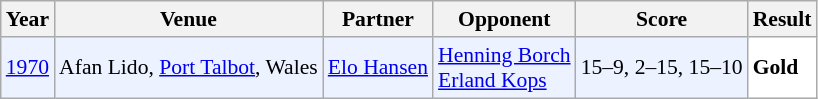<table class="sortable wikitable" style="font-size: 90%;">
<tr>
<th>Year</th>
<th>Venue</th>
<th>Partner</th>
<th>Opponent</th>
<th>Score</th>
<th>Result</th>
</tr>
<tr style="background:#ECF2FF">
<td align="center"><a href='#'>1970</a></td>
<td align="left">Afan Lido, <a href='#'>Port Talbot</a>, Wales</td>
<td align="left"> <a href='#'>Elo Hansen</a></td>
<td align="left"> <a href='#'>Henning Borch</a> <br>  <a href='#'>Erland Kops</a></td>
<td align="left">15–9, 2–15, 15–10</td>
<td style="text-align:left; background:white"> <strong>Gold</strong></td>
</tr>
</table>
